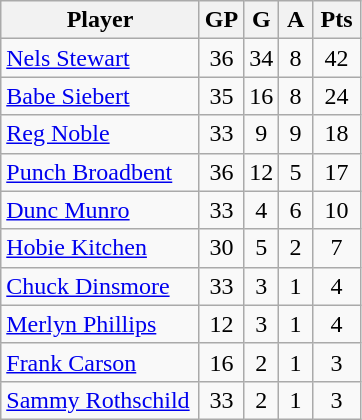<table class="wikitable">
<tr>
<th bgcolor="#DDDDFF" width="125">Player</th>
<th bgcolor="#DDDDFF" width="15">GP</th>
<th bgcolor="#DDDDFF" width="15">G</th>
<th bgcolor="#DDDDFF" width="15">A</th>
<th bgcolor="#DDDDFF" width="25">Pts</th>
</tr>
<tr align="center">
<td align="left"><a href='#'>Nels Stewart</a></td>
<td>36</td>
<td>34</td>
<td>8</td>
<td>42</td>
</tr>
<tr align="center">
<td align="left"><a href='#'>Babe Siebert</a></td>
<td>35</td>
<td>16</td>
<td>8</td>
<td>24</td>
</tr>
<tr align="center">
<td align="left"><a href='#'>Reg Noble</a></td>
<td>33</td>
<td>9</td>
<td>9</td>
<td>18</td>
</tr>
<tr align="center">
<td align="left"><a href='#'>Punch Broadbent</a></td>
<td>36</td>
<td>12</td>
<td>5</td>
<td>17</td>
</tr>
<tr align="center">
<td align="left"><a href='#'>Dunc Munro</a></td>
<td>33</td>
<td>4</td>
<td>6</td>
<td>10</td>
</tr>
<tr align="center">
<td align="left"><a href='#'>Hobie Kitchen</a></td>
<td>30</td>
<td>5</td>
<td>2</td>
<td>7</td>
</tr>
<tr align="center">
<td align="left"><a href='#'>Chuck Dinsmore</a></td>
<td>33</td>
<td>3</td>
<td>1</td>
<td>4</td>
</tr>
<tr align="center">
<td align="left"><a href='#'>Merlyn Phillips</a></td>
<td>12</td>
<td>3</td>
<td>1</td>
<td>4</td>
</tr>
<tr align="center">
<td align="left"><a href='#'>Frank Carson</a></td>
<td>16</td>
<td>2</td>
<td>1</td>
<td>3</td>
</tr>
<tr align="center">
<td align="left"><a href='#'>Sammy Rothschild</a></td>
<td>33</td>
<td>2</td>
<td>1</td>
<td>3</td>
</tr>
</table>
